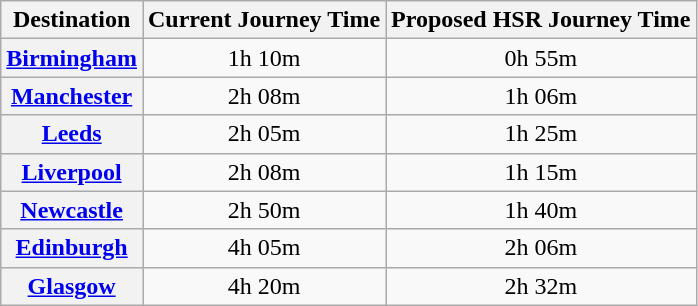<table class="wikitable">
<tr>
<th>Destination</th>
<th>Current Journey Time</th>
<th>Proposed HSR Journey Time</th>
</tr>
<tr>
<th><a href='#'>Birmingham</a></th>
<td align=center>1h 10m</td>
<td align=center>0h 55m</td>
</tr>
<tr>
<th><a href='#'>Manchester</a></th>
<td align=center>2h 08m</td>
<td align=center>1h 06m</td>
</tr>
<tr>
<th><a href='#'>Leeds</a></th>
<td align=center>2h 05m</td>
<td align=center>1h 25m</td>
</tr>
<tr>
<th><a href='#'>Liverpool</a></th>
<td align=center>2h 08m</td>
<td align=center>1h 15m</td>
</tr>
<tr>
<th><a href='#'>Newcastle</a></th>
<td align=center>2h 50m</td>
<td align=center>1h 40m</td>
</tr>
<tr>
<th><a href='#'>Edinburgh</a></th>
<td align=center>4h 05m</td>
<td align=center>2h 06m</td>
</tr>
<tr>
<th><a href='#'>Glasgow</a></th>
<td align=center>4h 20m</td>
<td align=center>2h 32m</td>
</tr>
</table>
